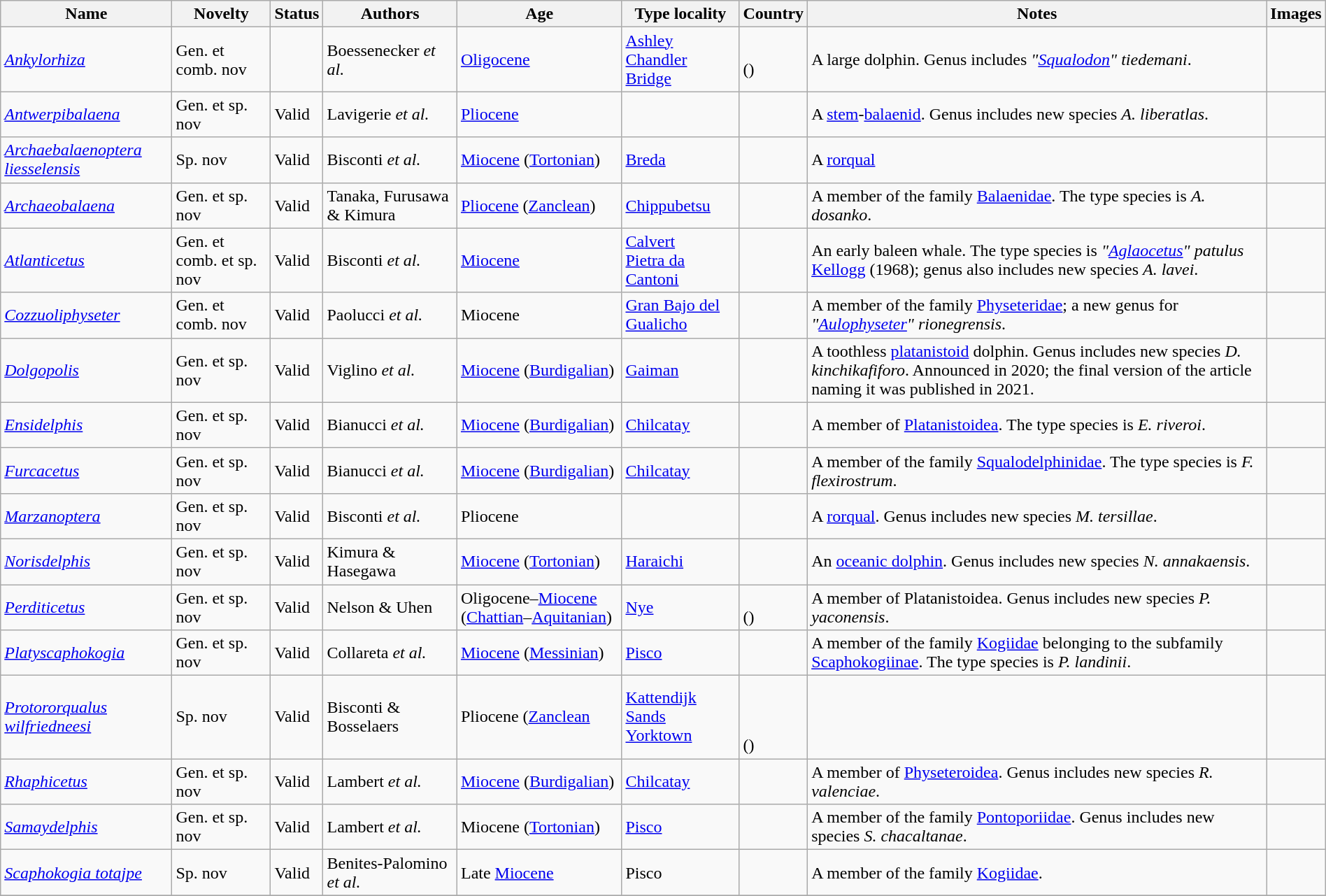<table class="wikitable sortable" align="center" width="100%">
<tr>
<th>Name</th>
<th>Novelty</th>
<th>Status</th>
<th>Authors</th>
<th>Age</th>
<th>Type locality</th>
<th>Country</th>
<th>Notes</th>
<th>Images</th>
</tr>
<tr>
<td><em><a href='#'>Ankylorhiza</a></em></td>
<td>Gen. et comb. nov</td>
<td></td>
<td>Boessenecker <em>et al.</em></td>
<td><a href='#'>Oligocene</a></td>
<td><a href='#'>Ashley</a><br><a href='#'>Chandler Bridge</a></td>
<td><br>()</td>
<td>A large dolphin. Genus includes <em>"<a href='#'>Squalodon</a>" tiedemani</em>.</td>
<td></td>
</tr>
<tr>
<td><em><a href='#'>Antwerpibalaena</a></em></td>
<td>Gen. et sp. nov</td>
<td>Valid</td>
<td>Lavigerie <em>et al.</em></td>
<td><a href='#'>Pliocene</a></td>
<td></td>
<td></td>
<td>A <a href='#'>stem</a>-<a href='#'>balaenid</a>. Genus includes new species <em>A. liberatlas</em>.</td>
<td></td>
</tr>
<tr>
<td><em><a href='#'>Archaebalaenoptera liesselensis</a></em></td>
<td>Sp. nov</td>
<td>Valid</td>
<td>Bisconti <em>et al.</em></td>
<td><a href='#'>Miocene</a> (<a href='#'>Tortonian</a>)</td>
<td><a href='#'>Breda</a></td>
<td></td>
<td>A <a href='#'>rorqual</a></td>
<td></td>
</tr>
<tr>
<td><em><a href='#'>Archaeobalaena</a></em></td>
<td>Gen. et sp. nov</td>
<td>Valid</td>
<td>Tanaka, Furusawa & Kimura</td>
<td><a href='#'>Pliocene</a> (<a href='#'>Zanclean</a>)</td>
<td><a href='#'>Chippubetsu</a></td>
<td></td>
<td>A member of the family <a href='#'>Balaenidae</a>. The type species is <em>A. dosanko</em>.</td>
<td></td>
</tr>
<tr>
<td><em><a href='#'>Atlanticetus</a></em></td>
<td>Gen. et comb. et sp. nov</td>
<td>Valid</td>
<td>Bisconti <em>et al.</em></td>
<td><a href='#'>Miocene</a></td>
<td><a href='#'>Calvert</a><br><a href='#'>Pietra da Cantoni</a></td>
<td><br></td>
<td>An early baleen whale. The type species is <em>"<a href='#'>Aglaocetus</a>" patulus</em> <a href='#'>Kellogg</a> (1968); genus also includes new species <em>A. lavei</em>.</td>
<td></td>
</tr>
<tr>
<td><em><a href='#'>Cozzuoliphyseter</a></em></td>
<td>Gen. et comb. nov</td>
<td>Valid</td>
<td>Paolucci <em>et al.</em></td>
<td>Miocene</td>
<td><a href='#'>Gran Bajo del Gualicho</a></td>
<td></td>
<td>A member of the family <a href='#'>Physeteridae</a>; a new genus for <em>"<a href='#'>Aulophyseter</a>" rionegrensis</em>.</td>
<td></td>
</tr>
<tr>
<td><em><a href='#'>Dolgopolis</a></em></td>
<td>Gen. et sp. nov</td>
<td>Valid</td>
<td>Viglino <em>et al.</em></td>
<td><a href='#'>Miocene</a> (<a href='#'>Burdigalian</a>)</td>
<td><a href='#'>Gaiman</a></td>
<td></td>
<td>A toothless <a href='#'>platanistoid</a> dolphin. Genus includes new species <em>D. kinchikafiforo</em>. Announced in 2020; the final version of the article naming it was published in 2021.</td>
<td></td>
</tr>
<tr>
<td><em><a href='#'>Ensidelphis</a></em></td>
<td>Gen. et sp. nov</td>
<td>Valid</td>
<td>Bianucci <em>et al.</em></td>
<td><a href='#'>Miocene</a> (<a href='#'>Burdigalian</a>)</td>
<td><a href='#'>Chilcatay</a></td>
<td></td>
<td>A member of <a href='#'>Platanistoidea</a>. The type species is <em>E. riveroi</em>.</td>
<td></td>
</tr>
<tr>
<td><em><a href='#'>Furcacetus</a></em></td>
<td>Gen. et sp. nov</td>
<td>Valid</td>
<td>Bianucci <em>et al.</em></td>
<td><a href='#'>Miocene</a> (<a href='#'>Burdigalian</a>)</td>
<td><a href='#'>Chilcatay</a></td>
<td></td>
<td>A member of the family <a href='#'>Squalodelphinidae</a>. The type species is <em>F. flexirostrum</em>.</td>
<td></td>
</tr>
<tr>
<td><em><a href='#'>Marzanoptera</a></em></td>
<td>Gen. et sp. nov</td>
<td>Valid</td>
<td>Bisconti <em>et al.</em></td>
<td>Pliocene</td>
<td></td>
<td></td>
<td>A <a href='#'>rorqual</a>. Genus includes new species <em>M. tersillae</em>.</td>
<td></td>
</tr>
<tr>
<td><em><a href='#'>Norisdelphis</a></em></td>
<td>Gen. et sp. nov</td>
<td>Valid</td>
<td>Kimura & Hasegawa</td>
<td><a href='#'>Miocene</a> (<a href='#'>Tortonian</a>)</td>
<td><a href='#'>Haraichi</a></td>
<td></td>
<td>An <a href='#'>oceanic dolphin</a>. Genus includes new species <em>N. annakaensis</em>.</td>
<td></td>
</tr>
<tr>
<td><em><a href='#'>Perditicetus</a></em></td>
<td>Gen. et sp. nov</td>
<td>Valid</td>
<td>Nelson & Uhen</td>
<td>Oligocene–<a href='#'>Miocene</a> (<a href='#'>Chattian</a>–<a href='#'>Aquitanian</a>)</td>
<td><a href='#'>Nye</a></td>
<td><br>()</td>
<td>A member of Platanistoidea. Genus includes new species <em>P. yaconensis</em>.</td>
<td></td>
</tr>
<tr>
<td><em><a href='#'>Platyscaphokogia</a></em></td>
<td>Gen. et sp. nov</td>
<td>Valid</td>
<td>Collareta <em>et al.</em></td>
<td><a href='#'>Miocene</a> (<a href='#'>Messinian</a>)</td>
<td><a href='#'>Pisco</a></td>
<td></td>
<td>A member of the family <a href='#'>Kogiidae</a> belonging to the subfamily <a href='#'>Scaphokogiinae</a>. The type species is <em>P. landinii</em>.</td>
<td></td>
</tr>
<tr>
<td><em><a href='#'>Protororqualus wilfriedneesi</a></em></td>
<td>Sp. nov</td>
<td>Valid</td>
<td>Bisconti & Bosselaers</td>
<td>Pliocene (<a href='#'>Zanclean</a></td>
<td><a href='#'>Kattendijk Sands</a><br><a href='#'>Yorktown</a></td>
<td><br><br><br>()</td>
<td></td>
<td></td>
</tr>
<tr>
<td><em><a href='#'>Rhaphicetus</a></em></td>
<td>Gen. et sp. nov</td>
<td>Valid</td>
<td>Lambert <em>et al.</em></td>
<td><a href='#'>Miocene</a> (<a href='#'>Burdigalian</a>)</td>
<td><a href='#'>Chilcatay</a></td>
<td></td>
<td>A member of <a href='#'>Physeteroidea</a>. Genus includes new species <em>R. valenciae</em>.</td>
<td></td>
</tr>
<tr>
<td><em><a href='#'>Samaydelphis</a></em></td>
<td>Gen. et sp. nov</td>
<td>Valid</td>
<td>Lambert <em>et al.</em></td>
<td>Miocene (<a href='#'>Tortonian</a>)</td>
<td><a href='#'>Pisco</a></td>
<td></td>
<td>A member of the family <a href='#'>Pontoporiidae</a>. Genus includes new species <em>S. chacaltanae</em>.</td>
<td></td>
</tr>
<tr>
<td><em><a href='#'>Scaphokogia totajpe</a></em></td>
<td>Sp. nov</td>
<td>Valid</td>
<td>Benites-Palomino <em>et al.</em></td>
<td>Late <a href='#'>Miocene</a></td>
<td>Pisco</td>
<td></td>
<td>A member of the family <a href='#'>Kogiidae</a>.</td>
<td></td>
</tr>
<tr>
</tr>
</table>
